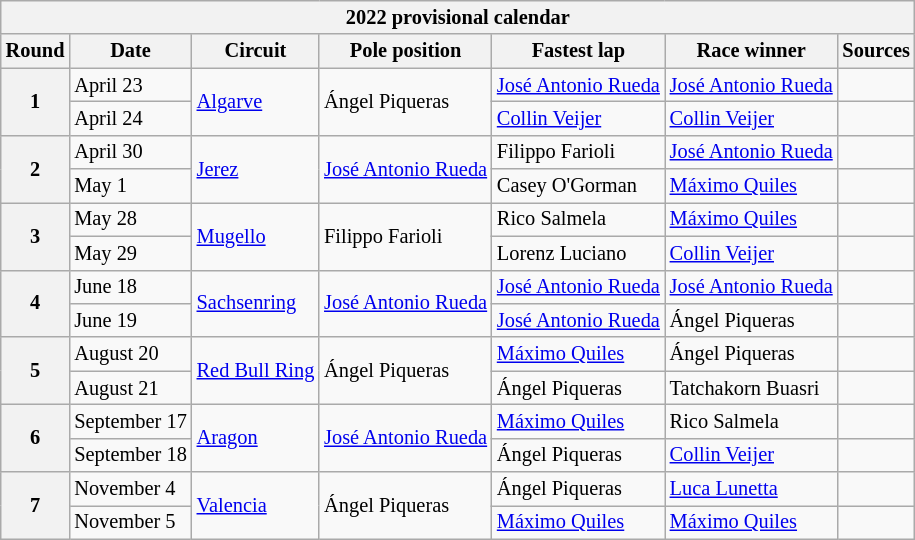<table class="wikitable" style="font-size: 85%">
<tr>
<th colspan=7>2022 provisional calendar</th>
</tr>
<tr>
<th>Round</th>
<th>Date</th>
<th>Circuit</th>
<th>Pole position</th>
<th>Fastest lap</th>
<th>Race winner</th>
<th>Sources</th>
</tr>
<tr>
<th rowspan=2>1</th>
<td>April 23</td>
<td rowspan=2> <a href='#'>Algarve</a></td>
<td rowspan=2> Ángel Piqueras</td>
<td> <a href='#'>José Antonio Rueda</a></td>
<td> <a href='#'>José Antonio Rueda</a></td>
<td align=center></td>
</tr>
<tr>
<td>April 24</td>
<td> <a href='#'>Collin Veijer</a></td>
<td> <a href='#'>Collin Veijer</a></td>
<td align=center></td>
</tr>
<tr>
<th rowspan=2>2</th>
<td>April 30</td>
<td rowspan=2> <a href='#'>Jerez</a></td>
<td rowspan=2> <a href='#'>José Antonio Rueda</a></td>
<td> Filippo Farioli</td>
<td> <a href='#'>José Antonio Rueda</a></td>
<td align=center></td>
</tr>
<tr>
<td>May 1</td>
<td> Casey O'Gorman</td>
<td> <a href='#'>Máximo Quiles</a></td>
<td align=center></td>
</tr>
<tr>
<th rowspan=2>3</th>
<td>May 28</td>
<td rowspan=2> <a href='#'>Mugello</a></td>
<td rowspan=2> Filippo Farioli</td>
<td> Rico Salmela</td>
<td> <a href='#'>Máximo Quiles</a></td>
<td align=center></td>
</tr>
<tr>
<td>May 29</td>
<td> Lorenz Luciano</td>
<td> <a href='#'>Collin Veijer</a></td>
<td align=center></td>
</tr>
<tr>
<th rowspan=2>4</th>
<td>June 18</td>
<td rowspan=2> <a href='#'>Sachsenring</a></td>
<td rowspan=2> <a href='#'>José Antonio Rueda</a></td>
<td> <a href='#'>José Antonio Rueda</a></td>
<td> <a href='#'>José Antonio Rueda</a></td>
<td align=center></td>
</tr>
<tr>
<td>June 19</td>
<td> <a href='#'>José Antonio Rueda</a></td>
<td> Ángel Piqueras</td>
<td align=center></td>
</tr>
<tr>
<th rowspan="2">5</th>
<td>August 20</td>
<td rowspan="2"> <a href='#'>Red Bull Ring</a></td>
<td rowspan=2> Ángel Piqueras</td>
<td> <a href='#'>Máximo Quiles</a></td>
<td> Ángel Piqueras</td>
<td style="text-align:center;"></td>
</tr>
<tr>
<td>August 21</td>
<td> Ángel Piqueras</td>
<td> Tatchakorn Buasri</td>
<td style="text-align:center;"></td>
</tr>
<tr>
<th rowspan="2">6</th>
<td>September 17</td>
<td rowspan="2"> <a href='#'>Aragon</a></td>
<td rowspan="2"> <a href='#'>José Antonio Rueda</a></td>
<td> <a href='#'>Máximo Quiles</a></td>
<td> Rico Salmela</td>
<td style="text-align:center;"></td>
</tr>
<tr>
<td>September 18</td>
<td> Ángel Piqueras</td>
<td> <a href='#'>Collin Veijer</a></td>
<td style="text-align:center;"></td>
</tr>
<tr>
<th rowspan="2">7</th>
<td>November 4</td>
<td rowspan="2"> <a href='#'>Valencia</a></td>
<td rowspan="2"> Ángel Piqueras</td>
<td> Ángel Piqueras</td>
<td style="text-align:left;"> <a href='#'>Luca Lunetta</a></td>
<td style="text-align:center;"></td>
</tr>
<tr>
<td>November 5</td>
<td> <a href='#'>Máximo Quiles</a></td>
<td style="text-align:left;"> <a href='#'>Máximo Quiles</a></td>
<td style="text-align:center;"></td>
</tr>
</table>
